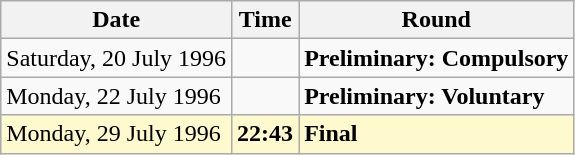<table class="wikitable">
<tr>
<th>Date</th>
<th>Time</th>
<th>Round</th>
</tr>
<tr>
<td>Saturday, 20 July 1996</td>
<td></td>
<td><strong>Preliminary: Compulsory</strong></td>
</tr>
<tr>
<td>Monday, 22 July 1996</td>
<td></td>
<td><strong>Preliminary: Voluntary</strong></td>
</tr>
<tr style=background:lemonchiffon>
<td>Monday, 29 July 1996</td>
<td><strong>22:43</strong></td>
<td><strong>Final</strong></td>
</tr>
</table>
